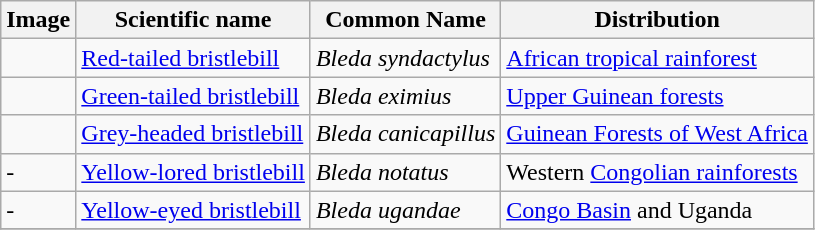<table class="wikitable">
<tr>
<th>Image</th>
<th>Scientific name</th>
<th>Common Name</th>
<th>Distribution</th>
</tr>
<tr>
<td></td>
<td><a href='#'>Red-tailed bristlebill</a></td>
<td><em>Bleda syndactylus</em></td>
<td><a href='#'>African tropical rainforest</a></td>
</tr>
<tr>
<td></td>
<td><a href='#'>Green-tailed bristlebill</a></td>
<td><em>Bleda eximius</em></td>
<td><a href='#'>Upper Guinean forests</a></td>
</tr>
<tr>
<td></td>
<td><a href='#'>Grey-headed bristlebill</a></td>
<td><em>Bleda canicapillus</em></td>
<td><a href='#'>Guinean Forests of West Africa</a></td>
</tr>
<tr>
<td>-</td>
<td><a href='#'>Yellow-lored bristlebill</a></td>
<td><em>Bleda notatus</em></td>
<td>Western <a href='#'>Congolian rainforests</a></td>
</tr>
<tr>
<td>-</td>
<td><a href='#'>Yellow-eyed bristlebill</a></td>
<td><em>Bleda ugandae</em></td>
<td><a href='#'>Congo Basin</a> and Uganda</td>
</tr>
<tr>
</tr>
</table>
